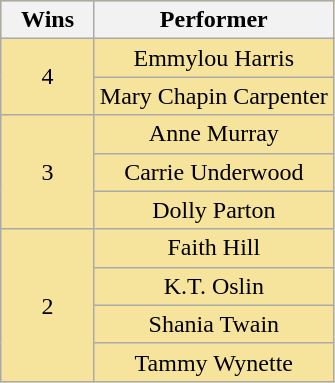<table class="wikitable" rowspan=2 border="1" cellpadding="4" style="text-align: center; background: #f6e39c">
<tr>
<th scope="col" width="55">Wins</th>
<th scope="col" style="text-align:center">Performer</th>
</tr>
<tr>
<td scope="row"  rowspan=2 style="text-align:center">4</td>
<td>Emmylou Harris</td>
</tr>
<tr>
<td>Mary Chapin Carpenter</td>
</tr>
<tr>
<td scope="row"  rowspan=3 style="text-align:center">3</td>
<td>Anne Murray</td>
</tr>
<tr>
<td>Carrie Underwood</td>
</tr>
<tr>
<td>Dolly Parton</td>
</tr>
<tr>
<td scope="row" rowspan=4 style="text-align:center">2</td>
<td>Faith Hill</td>
</tr>
<tr>
<td>K.T. Oslin</td>
</tr>
<tr>
<td>Shania Twain</td>
</tr>
<tr>
<td>Tammy Wynette</td>
</tr>
</table>
